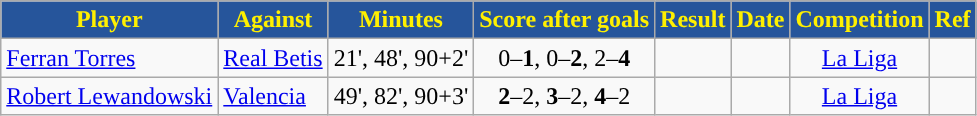<table class="wikitable">
<tr>
<th style="background:#26559B;color:#FFF000;">Player</th>
<th style="background:#26559B;color:#FFF000;">Against</th>
<th style="background:#26559B;color:#FFF000;">Minutes</th>
<th style="background:#26559B;color:#FFF000;">Score after goals</th>
<th style="background:#26559B;color:#FFF000;">Result</th>
<th style="background:#26559B;color:#FFF000;">Date</th>
<th style="background:#26559B;color:#FFF000;">Competition</th>
<th style="background:#26559B;color:#FFF000;">Ref</th>
</tr>
<tr>
<td> <a href='#'>Ferran Torres</a></td>
<td> <a href='#'>Real Betis</a></td>
<td style="text-align:center">21', 48', 90+2'</td>
<td style="text-align:center">0–<strong>1</strong>, 0–<strong>2</strong>, 2–<strong>4</strong></td>
<td style="text-align:center"></td>
<td style="text-align:center"></td>
<td style="text-align:center"><a href='#'>La Liga</a></td>
<td style="text-align:center"></td>
</tr>
<tr>
<td> <a href='#'>Robert Lewandowski</a></td>
<td> <a href='#'>Valencia</a></td>
<td style="text-align:center">49', 82', 90+3'</td>
<td style="text-align:center"><strong>2</strong>–2, <strong>3</strong>–2, <strong>4</strong>–2</td>
<td style="text-align:center"></td>
<td style="text-align:center"></td>
<td style="text-align:center"><a href='#'>La Liga</a></td>
<td style="text-align:center"></td>
</tr>
</table>
